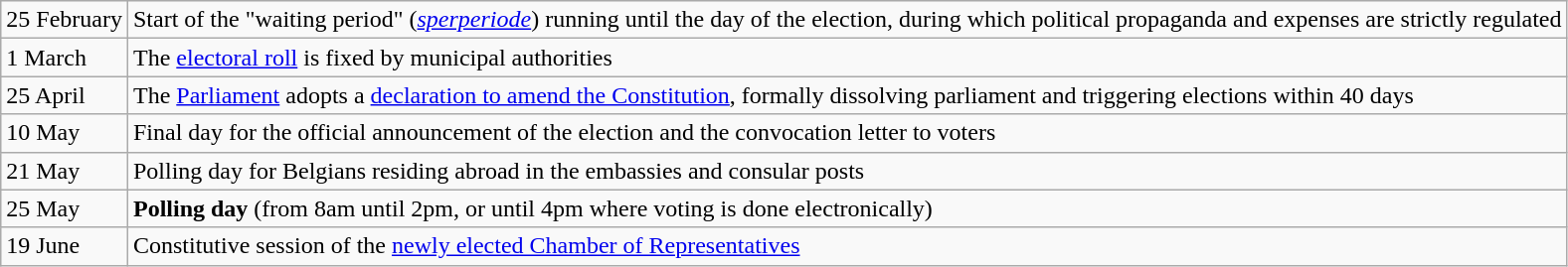<table class="wikitable">
<tr>
<td>25 February</td>
<td>Start of the "waiting period" (<em><a href='#'>sperperiode</a></em>) running until the day of the election, during which political propaganda and expenses are strictly regulated</td>
</tr>
<tr>
<td>1 March</td>
<td>The <a href='#'>electoral roll</a> is fixed by municipal authorities</td>
</tr>
<tr>
<td>25 April</td>
<td>The <a href='#'>Parliament</a> adopts a <a href='#'>declaration to amend the Constitution</a>, formally dissolving parliament and triggering elections within 40 days</td>
</tr>
<tr>
<td>10 May</td>
<td>Final day for the official announcement of the election and the convocation letter to voters</td>
</tr>
<tr>
<td>21 May</td>
<td>Polling day for Belgians residing abroad in the embassies and consular posts</td>
</tr>
<tr>
<td>25 May</td>
<td><strong>Polling day</strong> (from 8am until 2pm, or until 4pm where voting is done electronically)</td>
</tr>
<tr>
<td>19 June</td>
<td>Constitutive session of the <a href='#'>newly elected Chamber of Representatives</a></td>
</tr>
</table>
